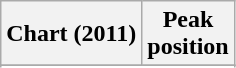<table class="wikitable sortable plainrowheaders" style="text-align:center">
<tr>
<th scope="col">Chart (2011)</th>
<th scope="col">Peak<br>position</th>
</tr>
<tr>
</tr>
<tr>
</tr>
<tr>
</tr>
<tr>
</tr>
</table>
